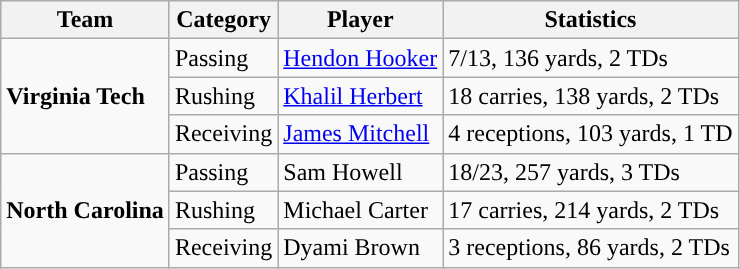<table class="wikitable" style="float: left;">
<tr>
<th>Team</th>
<th>Category</th>
<th>Player</th>
<th>Statistics</th>
</tr>
<tr>
<td rowspan=3><strong>Virginia Tech</strong></td>
<td>Passing</td>
<td><a href='#'>Hendon Hooker</a></td>
<td>7/13, 136 yards, 2 TDs</td>
</tr>
<tr>
<td>Rushing</td>
<td><a href='#'>Khalil Herbert</a></td>
<td>18 carries, 138 yards, 2 TDs</td>
</tr>
<tr>
<td>Receiving</td>
<td><a href='#'>James Mitchell</a></td>
<td>4 receptions, 103 yards, 1 TD</td>
</tr>
<tr>
<td rowspan=3><strong>North Carolina</strong></td>
<td>Passing</td>
<td>Sam Howell</td>
<td>18/23, 257 yards, 3 TDs</td>
</tr>
<tr>
<td>Rushing</td>
<td>Michael Carter</td>
<td>17 carries, 214 yards, 2 TDs</td>
</tr>
<tr>
<td>Receiving</td>
<td>Dyami Brown</td>
<td>3 receptions, 86 yards, 2 TDs</td>
</tr>
</table>
